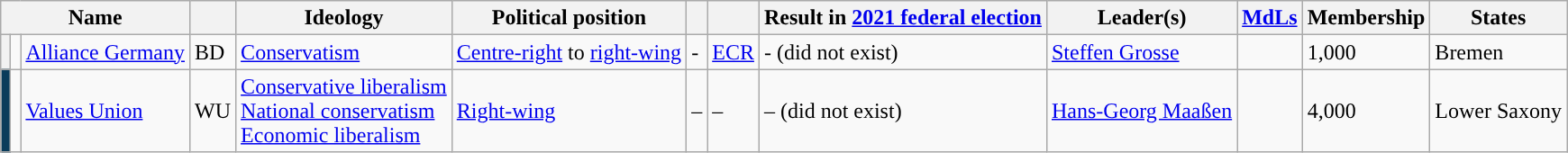<table class="wikitable unsortable">
<tr>
<th colspan="3">Name</th>
<th></th>
<th>Ideology</th>
<th>Political position</th>
<th></th>
<th></th>
<th>Result in <a href='#'>2021 federal election</a></th>
<th>Leader(s)</th>
<th><a href='#'>MdLs</a></th>
<th>Membership</th>
<th>States</th>
</tr>
<tr>
<th style="background:"></th>
<td></td>
<td><a href='#'>Alliance Germany</a><br></td>
<td>BD</td>
<td><a href='#'>Conservatism</a></td>
<td><a href='#'>Centre-right</a> to <a href='#'>right-wing</a></td>
<td>-</td>
<td><a href='#'>ECR</a></td>
<td>- (did not exist)</td>
<td><a href='#'>Steffen Grosse</a></td>
<td></td>
<td>1,000</td>
<td>Bremen</td>
</tr>
<tr>
<th style="background:#0A3C5B;"></th>
<td></td>
<td><a href='#'>Values Union</a><br></td>
<td>WU</td>
<td><a href='#'>Conservative liberalism</a><br><a href='#'>National conservatism</a><br><a href='#'>Economic liberalism</a></td>
<td><a href='#'>Right-wing</a></td>
<td>–</td>
<td>–</td>
<td>– (did not exist)</td>
<td><a href='#'>Hans-Georg Maaßen</a></td>
<td></td>
<td>4,000</td>
<td>Lower Saxony</td>
</tr>
</table>
